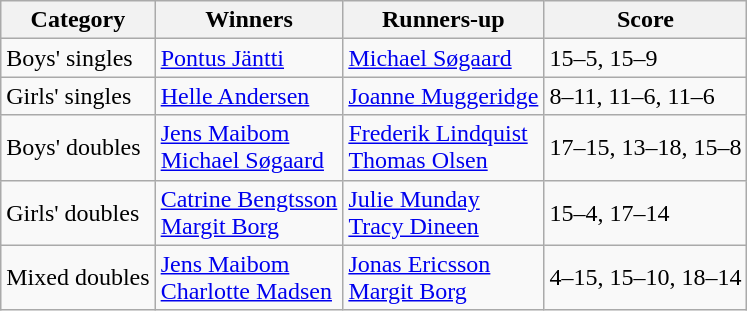<table class="wikitable">
<tr>
<th>Category</th>
<th>Winners</th>
<th>Runners-up</th>
<th>Score</th>
</tr>
<tr>
<td>Boys' singles</td>
<td> <a href='#'>Pontus Jäntti</a></td>
<td> <a href='#'>Michael Søgaard</a></td>
<td>15–5, 15–9</td>
</tr>
<tr>
<td>Girls' singles</td>
<td> <a href='#'>Helle Andersen</a></td>
<td> <a href='#'>Joanne Muggeridge</a></td>
<td>8–11, 11–6, 11–6</td>
</tr>
<tr>
<td>Boys' doubles</td>
<td> <a href='#'>Jens Maibom</a><br> <a href='#'>Michael Søgaard</a></td>
<td> <a href='#'>Frederik Lindquist</a><br> <a href='#'>Thomas Olsen</a></td>
<td>17–15, 13–18, 15–8</td>
</tr>
<tr>
<td>Girls' doubles</td>
<td> <a href='#'>Catrine Bengtsson</a><br> <a href='#'>Margit Borg</a></td>
<td> <a href='#'>Julie Munday</a><br> <a href='#'>Tracy Dineen</a></td>
<td>15–4, 17–14</td>
</tr>
<tr>
<td>Mixed doubles</td>
<td> <a href='#'>Jens Maibom</a><br> <a href='#'>Charlotte Madsen</a></td>
<td> <a href='#'>Jonas Ericsson</a><br> <a href='#'>Margit Borg</a></td>
<td>4–15, 15–10, 18–14</td>
</tr>
</table>
